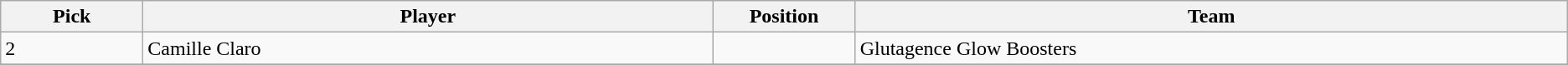<table class="wikitable sortable">
<tr>
<th style="width:5%;">Pick</th>
<th style="width:20%;">Player</th>
<th style="width:5%;">Position</th>
<th style="width:25%;">Team</th>
</tr>
<tr>
<td>2</td>
<td>Camille Claro</td>
<td></td>
<td>Glutagence Glow Boosters</td>
</tr>
<tr>
</tr>
</table>
